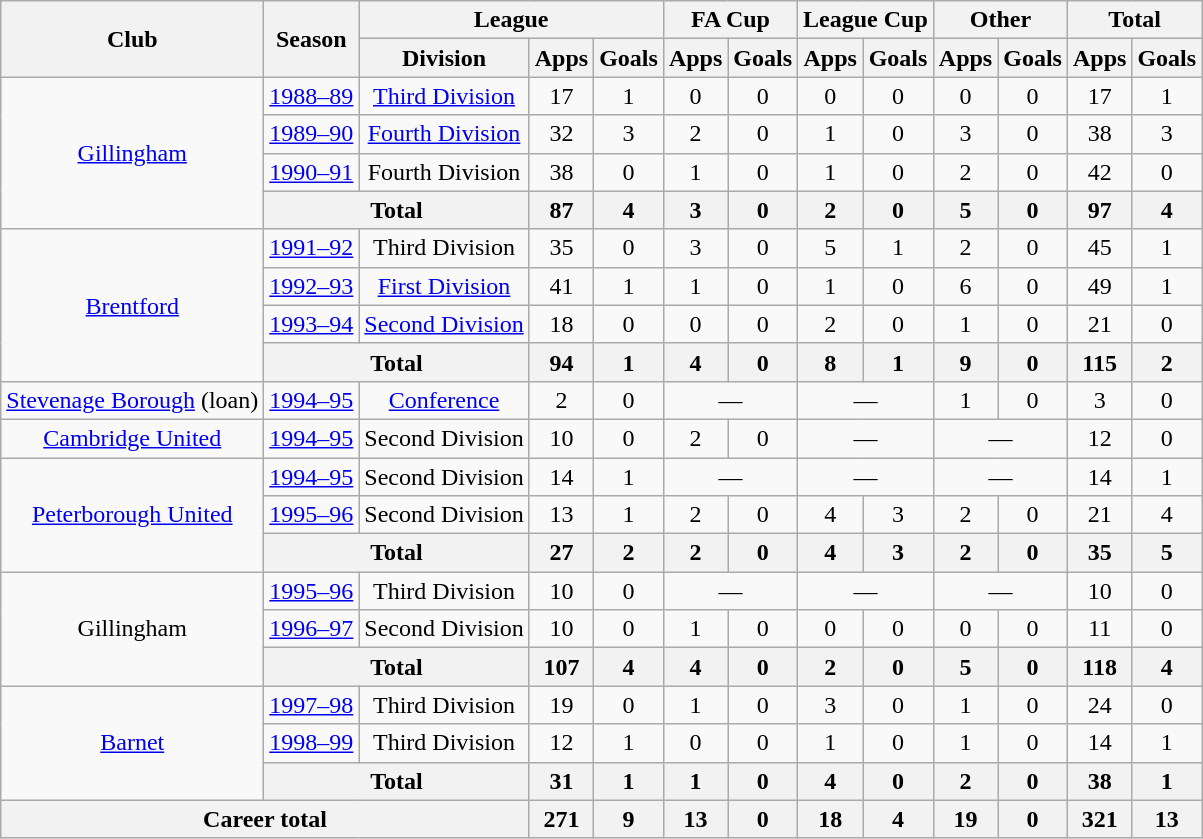<table class="wikitable" style="text-align: center;">
<tr>
<th rowspan="2">Club</th>
<th rowspan="2">Season</th>
<th colspan="3">League</th>
<th colspan="2">FA Cup</th>
<th colspan="2">League Cup</th>
<th colspan="2">Other</th>
<th colspan="2">Total</th>
</tr>
<tr>
<th>Division</th>
<th>Apps</th>
<th>Goals</th>
<th>Apps</th>
<th>Goals</th>
<th>Apps</th>
<th>Goals</th>
<th>Apps</th>
<th>Goals</th>
<th>Apps</th>
<th>Goals</th>
</tr>
<tr>
<td rowspan="4"><a href='#'>Gillingham</a></td>
<td><a href='#'>1988–89</a></td>
<td><a href='#'>Third Division</a></td>
<td>17</td>
<td>1</td>
<td>0</td>
<td>0</td>
<td>0</td>
<td>0</td>
<td>0</td>
<td>0</td>
<td>17</td>
<td>1</td>
</tr>
<tr>
<td><a href='#'>1989–90</a></td>
<td><a href='#'>Fourth Division</a></td>
<td>32</td>
<td>3</td>
<td>2</td>
<td>0</td>
<td>1</td>
<td>0</td>
<td>3</td>
<td>0</td>
<td>38</td>
<td>3</td>
</tr>
<tr>
<td><a href='#'>1990–91</a></td>
<td>Fourth Division</td>
<td>38</td>
<td>0</td>
<td>1</td>
<td>0</td>
<td>1</td>
<td>0</td>
<td>2</td>
<td>0</td>
<td>42</td>
<td>0</td>
</tr>
<tr>
<th colspan="2">Total</th>
<th>87</th>
<th>4</th>
<th>3</th>
<th>0</th>
<th>2</th>
<th>0</th>
<th>5</th>
<th>0</th>
<th>97</th>
<th>4</th>
</tr>
<tr>
<td rowspan="4"><a href='#'>Brentford</a></td>
<td><a href='#'>1991–92</a></td>
<td>Third Division</td>
<td>35</td>
<td>0</td>
<td>3</td>
<td>0</td>
<td>5</td>
<td>1</td>
<td>2</td>
<td>0</td>
<td>45</td>
<td>1</td>
</tr>
<tr>
<td><a href='#'>1992–93</a></td>
<td><a href='#'>First Division</a></td>
<td>41</td>
<td>1</td>
<td>1</td>
<td>0</td>
<td>1</td>
<td>0</td>
<td>6</td>
<td>0</td>
<td>49</td>
<td>1</td>
</tr>
<tr>
<td><a href='#'>1993–94</a></td>
<td><a href='#'>Second Division</a></td>
<td>18</td>
<td>0</td>
<td>0</td>
<td>0</td>
<td>2</td>
<td>0</td>
<td>1</td>
<td>0</td>
<td>21</td>
<td>0</td>
</tr>
<tr>
<th colspan="2">Total</th>
<th>94</th>
<th>1</th>
<th>4</th>
<th>0</th>
<th>8</th>
<th>1</th>
<th>9</th>
<th>0</th>
<th>115</th>
<th>2</th>
</tr>
<tr>
<td><a href='#'>Stevenage Borough</a> (loan)</td>
<td><a href='#'>1994–95</a></td>
<td><a href='#'>Conference</a></td>
<td>2</td>
<td>0</td>
<td colspan="2">—</td>
<td colspan="2">—</td>
<td>1</td>
<td>0</td>
<td>3</td>
<td>0</td>
</tr>
<tr>
<td><a href='#'>Cambridge United</a></td>
<td><a href='#'>1994–95</a></td>
<td>Second Division</td>
<td>10</td>
<td>0</td>
<td>2</td>
<td>0</td>
<td colspan="2">—</td>
<td colspan="2">—</td>
<td>12</td>
<td>0</td>
</tr>
<tr>
<td rowspan="3"><a href='#'>Peterborough United</a></td>
<td><a href='#'>1994–95</a></td>
<td>Second Division</td>
<td>14</td>
<td>1</td>
<td colspan="2">—</td>
<td colspan="2">—</td>
<td colspan="2">—</td>
<td>14</td>
<td>1</td>
</tr>
<tr>
<td><a href='#'>1995–96</a></td>
<td>Second Division</td>
<td>13</td>
<td>1</td>
<td>2</td>
<td>0</td>
<td>4</td>
<td>3</td>
<td>2</td>
<td>0</td>
<td>21</td>
<td>4</td>
</tr>
<tr>
<th colspan="2">Total</th>
<th>27</th>
<th>2</th>
<th>2</th>
<th>0</th>
<th>4</th>
<th>3</th>
<th>2</th>
<th>0</th>
<th>35</th>
<th>5</th>
</tr>
<tr>
<td rowspan="3">Gillingham</td>
<td><a href='#'>1995–96</a></td>
<td>Third Division</td>
<td>10</td>
<td>0</td>
<td colspan="2">—</td>
<td colspan="2">—</td>
<td colspan="2">—</td>
<td>10</td>
<td>0</td>
</tr>
<tr>
<td><a href='#'>1996–97</a></td>
<td>Second Division</td>
<td>10</td>
<td>0</td>
<td>1</td>
<td>0</td>
<td>0</td>
<td>0</td>
<td>0</td>
<td>0</td>
<td>11</td>
<td>0</td>
</tr>
<tr>
<th colspan="2">Total</th>
<th>107</th>
<th>4</th>
<th>4</th>
<th>0</th>
<th>2</th>
<th>0</th>
<th>5</th>
<th>0</th>
<th>118</th>
<th>4</th>
</tr>
<tr>
<td rowspan="3"><a href='#'>Barnet</a></td>
<td><a href='#'>1997–98</a></td>
<td>Third Division</td>
<td>19</td>
<td>0</td>
<td>1</td>
<td>0</td>
<td>3</td>
<td>0</td>
<td>1</td>
<td>0</td>
<td>24</td>
<td>0</td>
</tr>
<tr>
<td><a href='#'>1998–99</a></td>
<td>Third Division</td>
<td>12</td>
<td>1</td>
<td>0</td>
<td>0</td>
<td>1</td>
<td>0</td>
<td>1</td>
<td>0</td>
<td>14</td>
<td>1</td>
</tr>
<tr>
<th colspan="2">Total</th>
<th>31</th>
<th>1</th>
<th>1</th>
<th>0</th>
<th>4</th>
<th>0</th>
<th>2</th>
<th>0</th>
<th>38</th>
<th>1</th>
</tr>
<tr>
<th colspan="3">Career total</th>
<th>271</th>
<th>9</th>
<th>13</th>
<th>0</th>
<th>18</th>
<th>4</th>
<th>19</th>
<th>0</th>
<th>321</th>
<th>13</th>
</tr>
</table>
